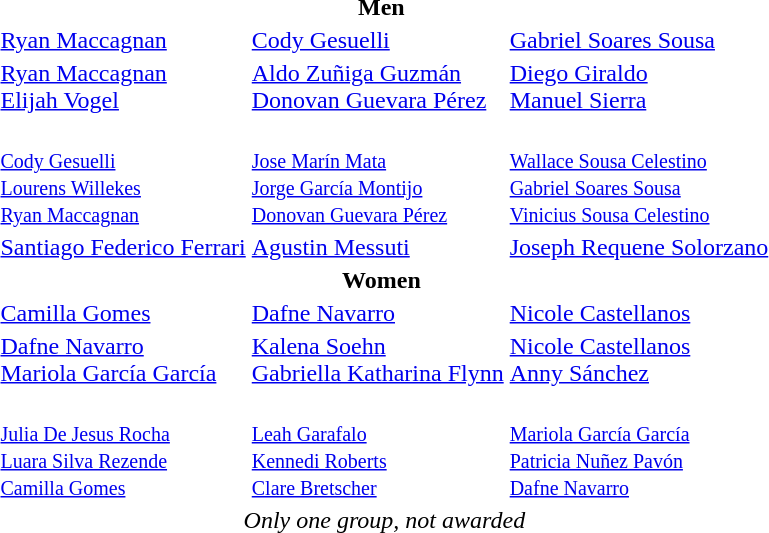<table>
<tr style="vertical-align:top;" style="background:#dfdfdf;">
<td colspan="4" style="text-align:center;"><strong>Men</strong></td>
</tr>
<tr style="vertical-align:top;">
<th scope=row style="text-align:left"></th>
<td> <a href='#'>Ryan Maccagnan</a></td>
<td> <a href='#'>Cody Gesuelli</a></td>
<td> <a href='#'>Gabriel Soares Sousa</a></td>
</tr>
<tr style="vertical-align:top;">
<th scope=row style="text-align:left"></th>
<td> <a href='#'>Ryan Maccagnan</a><br> <a href='#'>Elijah Vogel</a></td>
<td> <a href='#'>Aldo Zuñiga Guzmán</a><br> <a href='#'>Donovan Guevara Pérez</a></td>
<td> <a href='#'>Diego Giraldo</a><br> <a href='#'>Manuel Sierra</a></td>
</tr>
<tr style="vertical-align:top;">
<th scope=row style="text-align:left"></th>
<td valign=top><br> <small><a href='#'>Cody Gesuelli</a><br><a href='#'>Lourens Willekes</a><br><a href='#'>Ryan Maccagnan</a></small></td>
<td valign=top><br> <small><a href='#'>Jose Marín Mata</a><br><a href='#'>Jorge García Montijo</a><br><a href='#'>Donovan Guevara Pérez</a></small></td>
<td valign=top><br> <small><a href='#'>Wallace Sousa Celestino</a><br><a href='#'>Gabriel Soares Sousa</a><br><a href='#'>Vinicius Sousa Celestino</a></small></td>
</tr>
<tr style="vertical-align:top;">
<th scope=row style="text-align:left"></th>
<td> <a href='#'>Santiago Federico Ferrari</a></td>
<td> <a href='#'>Agustin Messuti</a></td>
<td> <a href='#'>Joseph Requene Solorzano</a></td>
</tr>
<tr style="vertical-align:top;" style="background:#dfdfdf;">
<td colspan="4" style="text-align:center;"><strong>Women</strong></td>
</tr>
<tr style="vertical-align:top;">
<th scope=row style="text-align:left"></th>
<td> <a href='#'>Camilla Gomes</a></td>
<td> <a href='#'>Dafne Navarro</a></td>
<td> <a href='#'>Nicole Castellanos</a></td>
</tr>
<tr style="vertical-align:top;">
<th scope=row style="text-align:left"></th>
<td> <a href='#'>Dafne Navarro</a><br> <a href='#'>Mariola García García</a></td>
<td> <a href='#'>Kalena Soehn</a><br> <a href='#'>Gabriella Katharina Flynn</a></td>
<td> <a href='#'>Nicole Castellanos</a><br> <a href='#'>Anny Sánchez</a></td>
</tr>
<tr style="vertical-align:top;">
<th scope=row style="text-align:left"></th>
<td valign=top><br> <small><a href='#'>Julia De Jesus Rocha</a><br><a href='#'>Luara Silva Rezende</a><br><a href='#'>Camilla Gomes</a></small></td>
<td valign=top><br> <small><a href='#'>Leah Garafalo</a><br><a href='#'>Kennedi Roberts</a><br><a href='#'>Clare Bretscher</a></small></td>
<td valign=top><br> <small><a href='#'>Mariola García García</a><br><a href='#'>Patricia Nuñez Pavón</a><br><a href='#'>Dafne Navarro</a></small></td>
</tr>
<tr style="vertical-align:top;">
<th scope=row style="text-align:left"></th>
<td style="text-align:center" colspan=3><em>Only one group, not awarded</em></td>
</tr>
</table>
